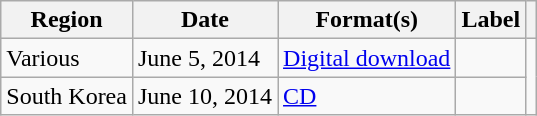<table class="wikitable plainrowheaders">
<tr>
<th scope="col">Region</th>
<th scope="col">Date</th>
<th scope="col">Format(s)</th>
<th scope="col">Label</th>
<th scope="col"></th>
</tr>
<tr>
<td>Various</td>
<td>June 5, 2014</td>
<td><a href='#'>Digital download</a></td>
<td></td>
<td rowspan="2"></td>
</tr>
<tr>
<td>South Korea</td>
<td>June 10, 2014</td>
<td><a href='#'>CD</a></td>
<td></td>
</tr>
</table>
